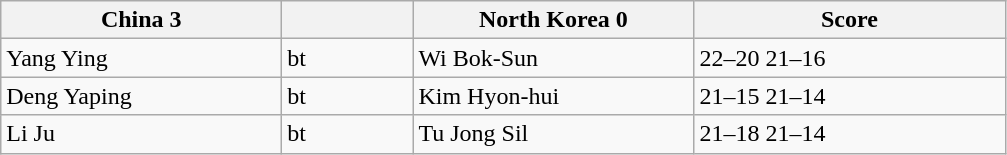<table class="wikitable">
<tr>
<th width=180> China 3</th>
<th width=80></th>
<th width=180> North Korea 0</th>
<th width=200>Score</th>
</tr>
<tr>
<td>Yang Ying</td>
<td>bt</td>
<td>Wi Bok-Sun</td>
<td>22–20 21–16</td>
</tr>
<tr>
<td>Deng Yaping</td>
<td>bt</td>
<td>Kim Hyon-hui</td>
<td>21–15 21–14</td>
</tr>
<tr>
<td>Li Ju</td>
<td>bt</td>
<td>Tu Jong Sil</td>
<td>21–18 21–14</td>
</tr>
</table>
